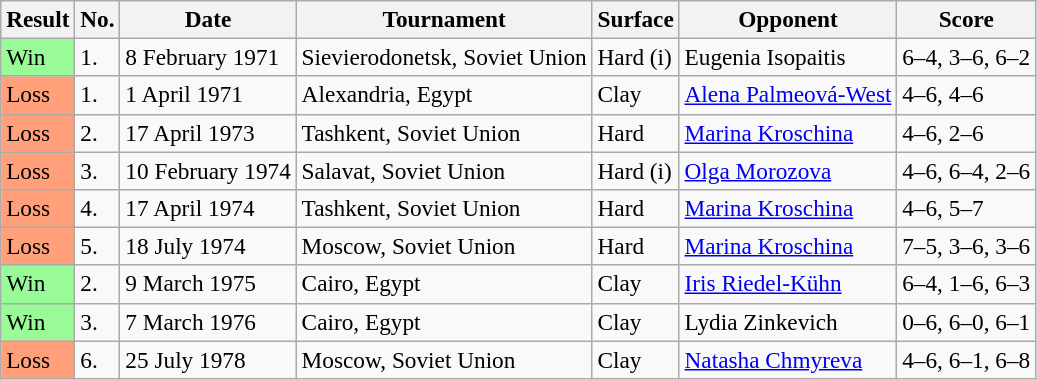<table class="sortable wikitable" style="font-size:97%;">
<tr>
<th>Result</th>
<th>No.</th>
<th>Date</th>
<th>Tournament</th>
<th>Surface</th>
<th>Opponent</th>
<th>Score</th>
</tr>
<tr>
<td style="background:#98fb98;">Win</td>
<td>1.</td>
<td>8 February 1971</td>
<td>Sievierodonetsk, Soviet Union</td>
<td>Hard (i)</td>
<td> Eugenia Isopaitis</td>
<td>6–4, 3–6, 6–2</td>
</tr>
<tr>
<td style="background:#ffa07a;">Loss</td>
<td>1.</td>
<td>1 April 1971</td>
<td>Alexandria, Egypt</td>
<td>Clay</td>
<td> <a href='#'>Alena Palmeová-West</a></td>
<td>4–6, 4–6</td>
</tr>
<tr>
<td style="background:#ffa07a;">Loss</td>
<td>2.</td>
<td>17 April 1973</td>
<td>Tashkent, Soviet Union</td>
<td>Hard</td>
<td> <a href='#'>Marina Kroschina</a></td>
<td>4–6, 2–6</td>
</tr>
<tr>
<td style="background:#ffa07a;">Loss</td>
<td>3.</td>
<td>10 February 1974</td>
<td>Salavat, Soviet Union</td>
<td>Hard (i)</td>
<td> <a href='#'>Olga Morozova</a></td>
<td>4–6, 6–4, 2–6</td>
</tr>
<tr>
<td style="background:#ffa07a;">Loss</td>
<td>4.</td>
<td>17 April 1974</td>
<td>Tashkent, Soviet Union</td>
<td>Hard</td>
<td> <a href='#'>Marina Kroschina</a></td>
<td>4–6, 5–7</td>
</tr>
<tr>
<td style="background:#ffa07a;">Loss</td>
<td>5.</td>
<td>18 July 1974</td>
<td>Moscow, Soviet Union</td>
<td>Hard</td>
<td> <a href='#'>Marina Kroschina</a></td>
<td>7–5, 3–6, 3–6</td>
</tr>
<tr>
<td style="background:#98fb98;">Win</td>
<td>2.</td>
<td>9 March 1975</td>
<td>Cairo, Egypt</td>
<td>Clay</td>
<td> <a href='#'>Iris Riedel-Kühn</a></td>
<td>6–4, 1–6, 6–3</td>
</tr>
<tr>
<td style="background:#98fb98;">Win</td>
<td>3.</td>
<td>7 March 1976</td>
<td>Cairo, Egypt</td>
<td>Clay</td>
<td> Lydia Zinkevich</td>
<td>0–6, 6–0, 6–1</td>
</tr>
<tr>
<td style="background:#ffa07a;">Loss</td>
<td>6.</td>
<td>25 July 1978</td>
<td>Moscow, Soviet Union</td>
<td>Clay</td>
<td> <a href='#'>Natasha Chmyreva</a></td>
<td>4–6, 6–1, 6–8</td>
</tr>
</table>
